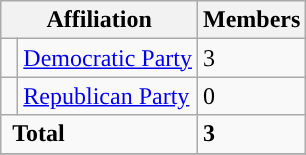<table class="wikitable">
<tr>
<th colspan="2">Affiliation</th>
<th>Members</th>
</tr>
<tr>
<td style="background-color:"> </td>
<td><a href='#'>Democratic Party</a></td>
<td>3</td>
</tr>
<tr>
<td style="background-color:"> </td>
<td><a href='#'>Republican Party</a></td>
<td>0</td>
</tr>
<tr>
<td colspan="2" rowspan="1"> <strong>Total</strong><br></td>
<td><strong>3</strong></td>
</tr>
<tr>
</tr>
</table>
